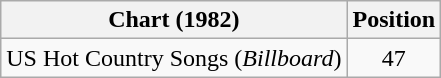<table class="wikitable">
<tr>
<th>Chart (1982)</th>
<th>Position</th>
</tr>
<tr>
<td>US Hot Country Songs (<em>Billboard</em>)</td>
<td align="center">47</td>
</tr>
</table>
